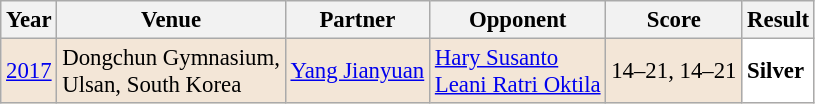<table class="sortable wikitable" style="font-size: 95%;">
<tr>
<th>Year</th>
<th>Venue</th>
<th>Partner</th>
<th>Opponent</th>
<th>Score</th>
<th>Result</th>
</tr>
<tr style="background:#F3E6D7">
<td align="center"><a href='#'>2017</a></td>
<td align="left">Dongchun Gymnasium,<br>Ulsan, South Korea</td>
<td align="left"> <a href='#'>Yang Jianyuan</a></td>
<td align="left"> <a href='#'>Hary Susanto</a><br> <a href='#'>Leani Ratri Oktila</a></td>
<td align="left">14–21, 14–21</td>
<td style="text-align:left; background:white"> <strong>Silver</strong></td>
</tr>
</table>
